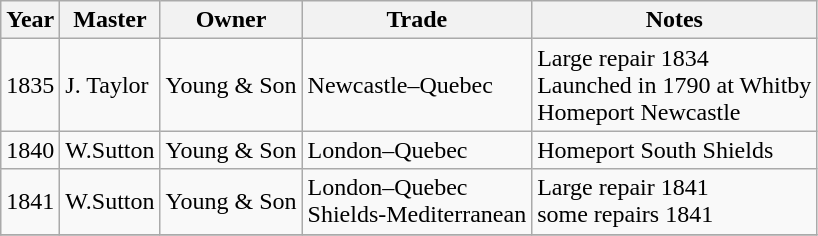<table class="sortable wikitable">
<tr>
<th>Year</th>
<th>Master</th>
<th>Owner</th>
<th>Trade</th>
<th>Notes</th>
</tr>
<tr>
<td>1835</td>
<td>J. Taylor</td>
<td>Young & Son</td>
<td>Newcastle–Quebec</td>
<td>Large repair 1834<br>Launched in 1790 at Whitby<br>Homeport Newcastle</td>
</tr>
<tr>
<td>1840</td>
<td>W.Sutton</td>
<td>Young & Son</td>
<td>London–Quebec</td>
<td>Homeport South Shields</td>
</tr>
<tr>
<td>1841</td>
<td>W.Sutton</td>
<td>Young & Son</td>
<td>London–Quebec<br>Shields-Mediterranean</td>
<td>Large repair 1841<br>some repairs 1841</td>
</tr>
<tr>
</tr>
</table>
